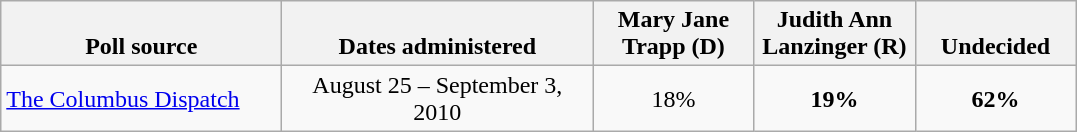<table class="wikitable">
<tr valign=bottom>
<th style="width:180px;">Poll source</th>
<th style="width:200px;">Dates administered</th>
<th style="width:100px;">Mary Jane<br>Trapp (D)</th>
<th style="width:100px;">Judith Ann<br>Lanzinger (R)</th>
<th style="width:100px;">Undecided</th>
</tr>
<tr>
<td><a href='#'>The Columbus Dispatch</a></td>
<td align=center>August 25 – September 3, 2010</td>
<td align=center>18%</td>
<td align=center ><strong>19%</strong></td>
<td align=center ><strong>62%</strong></td>
</tr>
</table>
